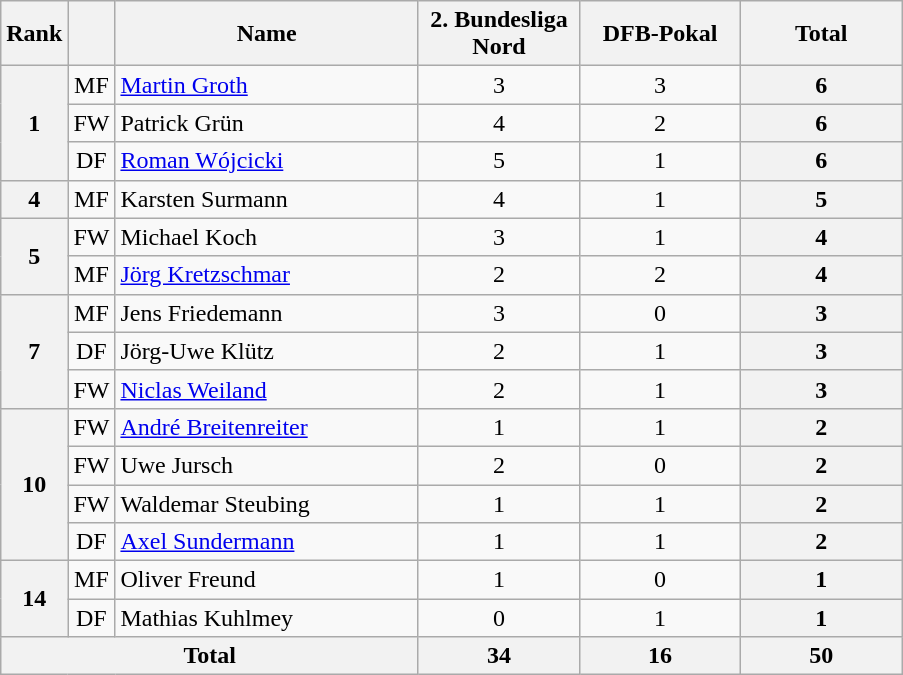<table class="wikitable" style="text-align:center;">
<tr>
<th>Rank</th>
<th width=15></th>
<th width=195>Name</th>
<th width=100>2. Bundesliga Nord</th>
<th width=100>DFB-Pokal</th>
<th width=100>Total</th>
</tr>
<tr>
<th rowspan=3>1</th>
<td>MF</td>
<td align="left"> <a href='#'>Martin Groth</a></td>
<td>3</td>
<td>3</td>
<th>6</th>
</tr>
<tr>
<td>FW</td>
<td align="left"> Patrick Grün</td>
<td>4</td>
<td>2</td>
<th>6</th>
</tr>
<tr>
<td>DF</td>
<td align="left"> <a href='#'>Roman Wójcicki</a></td>
<td>5</td>
<td>1</td>
<th>6</th>
</tr>
<tr>
<th>4</th>
<td>MF</td>
<td align="left"> Karsten Surmann</td>
<td>4</td>
<td>1</td>
<th>5</th>
</tr>
<tr>
<th rowspan=2>5</th>
<td>FW</td>
<td align="left"> Michael Koch</td>
<td>3</td>
<td>1</td>
<th>4</th>
</tr>
<tr>
<td>MF</td>
<td align="left"> <a href='#'>Jörg Kretzschmar</a></td>
<td>2</td>
<td>2</td>
<th>4</th>
</tr>
<tr>
<th rowspan=3>7</th>
<td>MF</td>
<td align="left"> Jens Friedemann</td>
<td>3</td>
<td>0</td>
<th>3</th>
</tr>
<tr>
<td>DF</td>
<td align="left"> Jörg-Uwe Klütz</td>
<td>2</td>
<td>1</td>
<th>3</th>
</tr>
<tr>
<td>FW</td>
<td align="left"> <a href='#'>Niclas Weiland</a></td>
<td>2</td>
<td>1</td>
<th>3</th>
</tr>
<tr>
<th rowspan=4>10</th>
<td>FW</td>
<td align="left"> <a href='#'>André Breitenreiter</a></td>
<td>1</td>
<td>1</td>
<th>2</th>
</tr>
<tr>
<td>FW</td>
<td align="left"> Uwe Jursch</td>
<td>2</td>
<td>0</td>
<th>2</th>
</tr>
<tr>
<td>FW</td>
<td align="left"> Waldemar Steubing</td>
<td>1</td>
<td>1</td>
<th>2</th>
</tr>
<tr>
<td>DF</td>
<td align="left"> <a href='#'>Axel Sundermann</a></td>
<td>1</td>
<td>1</td>
<th>2</th>
</tr>
<tr>
<th rowspan=2>14</th>
<td>MF</td>
<td align="left"> Oliver Freund</td>
<td>1</td>
<td>0</td>
<th>1</th>
</tr>
<tr>
<td>DF</td>
<td align="left"> Mathias Kuhlmey</td>
<td>0</td>
<td>1</td>
<th>1</th>
</tr>
<tr>
<th colspan="3">Total</th>
<th>34</th>
<th>16</th>
<th>50</th>
</tr>
</table>
